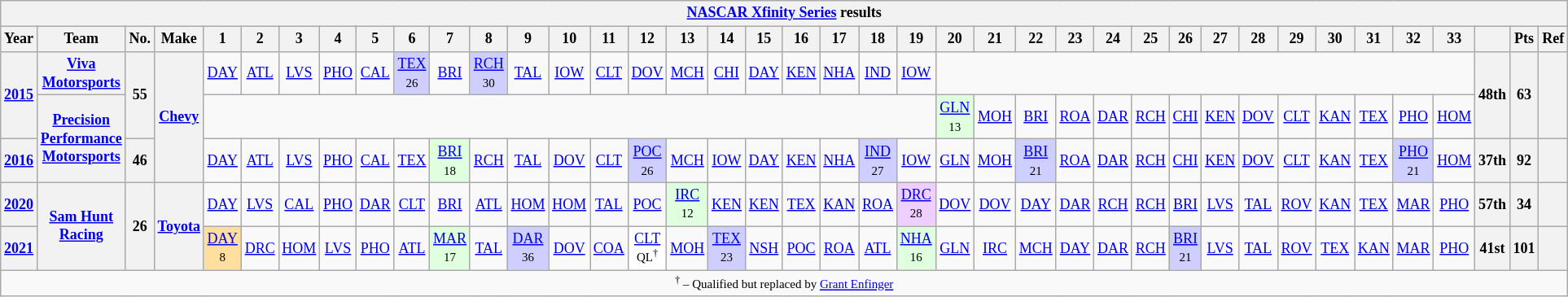<table class="wikitable" style="text-align:center; font-size:75%">
<tr>
<th colspan=40><a href='#'>NASCAR Xfinity Series</a> results</th>
</tr>
<tr>
<th>Year</th>
<th>Team</th>
<th>No.</th>
<th>Make</th>
<th>1</th>
<th>2</th>
<th>3</th>
<th>4</th>
<th>5</th>
<th>6</th>
<th>7</th>
<th>8</th>
<th>9</th>
<th>10</th>
<th>11</th>
<th>12</th>
<th>13</th>
<th>14</th>
<th>15</th>
<th>16</th>
<th>17</th>
<th>18</th>
<th>19</th>
<th>20</th>
<th>21</th>
<th>22</th>
<th>23</th>
<th>24</th>
<th>25</th>
<th>26</th>
<th>27</th>
<th>28</th>
<th>29</th>
<th>30</th>
<th>31</th>
<th>32</th>
<th>33</th>
<th></th>
<th>Pts</th>
<th>Ref</th>
</tr>
<tr>
<th rowspan=2><a href='#'>2015</a></th>
<th><a href='#'>Viva Motorsports</a></th>
<th rowspan=2>55</th>
<th rowspan=3><a href='#'>Chevy</a></th>
<td><a href='#'>DAY</a></td>
<td><a href='#'>ATL</a></td>
<td><a href='#'>LVS</a></td>
<td><a href='#'>PHO</a></td>
<td><a href='#'>CAL</a></td>
<td style="background:#CFCFFF;"><a href='#'>TEX</a><br><small>26</small></td>
<td><a href='#'>BRI</a></td>
<td style="background:#CFCFFF;"><a href='#'>RCH</a><br><small>30</small></td>
<td><a href='#'>TAL</a></td>
<td><a href='#'>IOW</a></td>
<td><a href='#'>CLT</a></td>
<td><a href='#'>DOV</a></td>
<td><a href='#'>MCH</a></td>
<td><a href='#'>CHI</a></td>
<td><a href='#'>DAY</a></td>
<td><a href='#'>KEN</a></td>
<td><a href='#'>NHA</a></td>
<td><a href='#'>IND</a></td>
<td><a href='#'>IOW</a></td>
<td colspan=14></td>
<th rowspan=2>48th</th>
<th rowspan=2>63</th>
<th rowspan=2></th>
</tr>
<tr>
<th rowspan=2><a href='#'>Precision Performance Motorsports</a></th>
<td colspan=19></td>
<td style="background:#DFFFDF;"><a href='#'>GLN</a><br><small>13</small></td>
<td><a href='#'>MOH</a></td>
<td><a href='#'>BRI</a></td>
<td><a href='#'>ROA</a></td>
<td><a href='#'>DAR</a></td>
<td><a href='#'>RCH</a></td>
<td><a href='#'>CHI</a></td>
<td><a href='#'>KEN</a></td>
<td><a href='#'>DOV</a></td>
<td><a href='#'>CLT</a></td>
<td><a href='#'>KAN</a></td>
<td><a href='#'>TEX</a></td>
<td><a href='#'>PHO</a></td>
<td><a href='#'>HOM</a></td>
</tr>
<tr>
<th><a href='#'>2016</a></th>
<th>46</th>
<td><a href='#'>DAY</a></td>
<td><a href='#'>ATL</a></td>
<td><a href='#'>LVS</a></td>
<td><a href='#'>PHO</a></td>
<td><a href='#'>CAL</a></td>
<td><a href='#'>TEX</a></td>
<td style="background:#DFFFDF;"><a href='#'>BRI</a><br><small>18</small></td>
<td><a href='#'>RCH</a></td>
<td><a href='#'>TAL</a></td>
<td><a href='#'>DOV</a></td>
<td><a href='#'>CLT</a></td>
<td style="background:#CFCFFF;"><a href='#'>POC</a><br><small>26</small></td>
<td><a href='#'>MCH</a></td>
<td><a href='#'>IOW</a></td>
<td><a href='#'>DAY</a></td>
<td><a href='#'>KEN</a></td>
<td><a href='#'>NHA</a></td>
<td style="background:#CFCFFF;"><a href='#'>IND</a><br><small>27</small></td>
<td><a href='#'>IOW</a></td>
<td><a href='#'>GLN</a></td>
<td><a href='#'>MOH</a></td>
<td style="background:#CFCFFF;"><a href='#'>BRI</a><br><small>21</small></td>
<td><a href='#'>ROA</a></td>
<td><a href='#'>DAR</a></td>
<td><a href='#'>RCH</a></td>
<td><a href='#'>CHI</a></td>
<td><a href='#'>KEN</a></td>
<td><a href='#'>DOV</a></td>
<td><a href='#'>CLT</a></td>
<td><a href='#'>KAN</a></td>
<td><a href='#'>TEX</a></td>
<td style="background:#CFCFFF;"><a href='#'>PHO</a><br><small>21</small></td>
<td><a href='#'>HOM</a></td>
<th>37th</th>
<th>92</th>
<th></th>
</tr>
<tr>
<th><a href='#'>2020</a></th>
<th rowspan=2><a href='#'>Sam Hunt Racing</a></th>
<th rowspan=2>26</th>
<th rowspan=2><a href='#'>Toyota</a></th>
<td><a href='#'>DAY</a></td>
<td><a href='#'>LVS</a></td>
<td><a href='#'>CAL</a></td>
<td><a href='#'>PHO</a></td>
<td><a href='#'>DAR</a></td>
<td><a href='#'>CLT</a></td>
<td><a href='#'>BRI</a></td>
<td><a href='#'>ATL</a></td>
<td><a href='#'>HOM</a></td>
<td><a href='#'>HOM</a></td>
<td><a href='#'>TAL</a></td>
<td><a href='#'>POC</a></td>
<td style="background:#DFFFDF;"><a href='#'>IRC</a><br><small>12</small></td>
<td><a href='#'>KEN</a></td>
<td><a href='#'>KEN</a></td>
<td><a href='#'>TEX</a></td>
<td><a href='#'>KAN</a></td>
<td><a href='#'>ROA</a></td>
<td style="background:#EFCFFF;"><a href='#'>DRC</a><br><small>28</small></td>
<td><a href='#'>DOV</a></td>
<td><a href='#'>DOV</a></td>
<td><a href='#'>DAY</a></td>
<td><a href='#'>DAR</a></td>
<td><a href='#'>RCH</a></td>
<td><a href='#'>RCH</a></td>
<td><a href='#'>BRI</a></td>
<td><a href='#'>LVS</a></td>
<td><a href='#'>TAL</a></td>
<td><a href='#'>ROV</a></td>
<td><a href='#'>KAN</a></td>
<td><a href='#'>TEX</a></td>
<td><a href='#'>MAR</a></td>
<td><a href='#'>PHO</a></td>
<th>57th</th>
<th>34</th>
<th></th>
</tr>
<tr>
<th><a href='#'>2021</a></th>
<td style="background:#FFDF9F;"><a href='#'>DAY</a><br><small>8</small></td>
<td><a href='#'>DRC</a></td>
<td><a href='#'>HOM</a></td>
<td><a href='#'>LVS</a></td>
<td><a href='#'>PHO</a></td>
<td><a href='#'>ATL</a></td>
<td style="background:#DFFFDF;"><a href='#'>MAR</a><br><small>17</small></td>
<td><a href='#'>TAL</a></td>
<td style="background:#CFCFFF;"><a href='#'>DAR</a><br><small>36</small></td>
<td><a href='#'>DOV</a></td>
<td><a href='#'>COA</a></td>
<td style="background:#FFFFFF;"><a href='#'>CLT</a><br><small>QL<sup>†</sup></small></td>
<td><a href='#'>MOH</a></td>
<td style="background:#CFCFFF;"><a href='#'>TEX</a><br><small>23</small></td>
<td><a href='#'>NSH</a></td>
<td><a href='#'>POC</a></td>
<td><a href='#'>ROA</a></td>
<td><a href='#'>ATL</a></td>
<td style="background:#DFFFDF;"><a href='#'>NHA</a><br><small>16</small></td>
<td><a href='#'>GLN</a></td>
<td><a href='#'>IRC</a></td>
<td><a href='#'>MCH</a></td>
<td><a href='#'>DAY</a></td>
<td><a href='#'>DAR</a></td>
<td><a href='#'>RCH</a></td>
<td style="background:#CFCFFF;"><a href='#'>BRI</a><br><small>21</small></td>
<td><a href='#'>LVS</a></td>
<td><a href='#'>TAL</a></td>
<td><a href='#'>ROV</a></td>
<td><a href='#'>TEX</a></td>
<td><a href='#'>KAN</a></td>
<td><a href='#'>MAR</a></td>
<td><a href='#'>PHO</a></td>
<th>41st</th>
<th>101</th>
<th></th>
</tr>
<tr>
<td colspan=43><small><sup>†</sup> – Qualified but replaced by <a href='#'>Grant Enfinger</a></small></td>
</tr>
</table>
